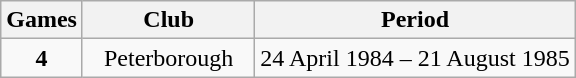<table class="wikitable sortable" style="text-align:center;">
<tr>
<th>Games</th>
<th style="width:30%;">Club</th>
<th>Period</th>
</tr>
<tr>
<td><strong>4</strong></td>
<td>Peterborough</td>
<td>24 April 1984 – 21 August 1985</td>
</tr>
</table>
